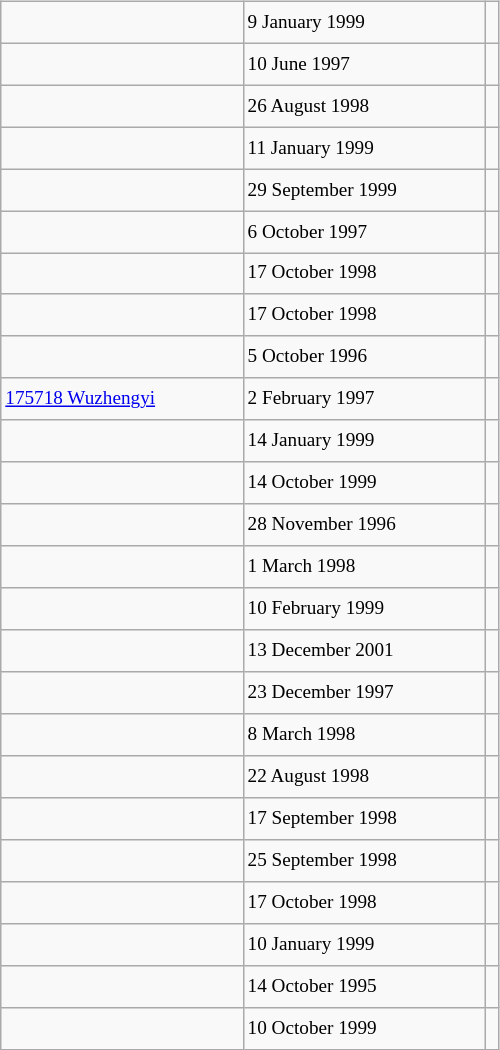<table class="wikitable" style="font-size: 80%; float: left; width: 26em; margin-right: 1em; height: 700px">
<tr>
<td></td>
<td>9 January 1999</td>
<td></td>
</tr>
<tr>
<td></td>
<td>10 June 1997</td>
<td></td>
</tr>
<tr>
<td></td>
<td>26 August 1998</td>
<td></td>
</tr>
<tr>
<td></td>
<td>11 January 1999</td>
<td></td>
</tr>
<tr>
<td></td>
<td>29 September 1999</td>
<td></td>
</tr>
<tr>
<td></td>
<td>6 October 1997</td>
<td></td>
</tr>
<tr>
<td></td>
<td>17 October 1998</td>
<td></td>
</tr>
<tr>
<td></td>
<td>17 October 1998</td>
<td></td>
</tr>
<tr>
<td></td>
<td>5 October 1996</td>
<td></td>
</tr>
<tr>
<td><a href='#'>175718 Wuzhengyi</a></td>
<td>2 February 1997</td>
<td></td>
</tr>
<tr>
<td></td>
<td>14 January 1999</td>
<td></td>
</tr>
<tr>
<td></td>
<td>14 October 1999</td>
<td></td>
</tr>
<tr>
<td></td>
<td>28 November 1996</td>
<td></td>
</tr>
<tr>
<td></td>
<td>1 March 1998</td>
<td></td>
</tr>
<tr>
<td></td>
<td>10 February 1999</td>
<td></td>
</tr>
<tr>
<td></td>
<td>13 December 2001</td>
<td></td>
</tr>
<tr>
<td></td>
<td>23 December 1997</td>
<td></td>
</tr>
<tr>
<td></td>
<td>8 March 1998</td>
<td></td>
</tr>
<tr>
<td></td>
<td>22 August 1998</td>
<td></td>
</tr>
<tr>
<td></td>
<td>17 September 1998</td>
<td></td>
</tr>
<tr>
<td></td>
<td>25 September 1998</td>
<td></td>
</tr>
<tr>
<td></td>
<td>17 October 1998</td>
<td></td>
</tr>
<tr>
<td></td>
<td>10 January 1999</td>
<td></td>
</tr>
<tr>
<td></td>
<td>14 October 1995</td>
<td></td>
</tr>
<tr>
<td></td>
<td>10 October 1999</td>
<td></td>
</tr>
</table>
